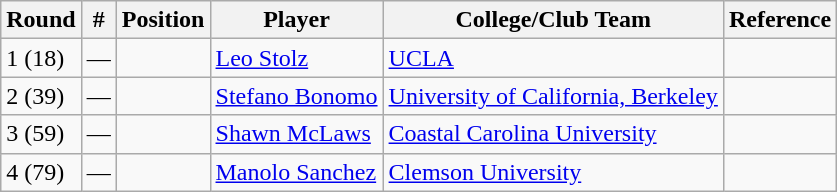<table class="wikitable">
<tr>
<th>Round</th>
<th>#</th>
<th>Position</th>
<th>Player</th>
<th>College/Club Team</th>
<th>Reference</th>
</tr>
<tr>
<td>1 (18)</td>
<td>—</td>
<td></td>
<td> <a href='#'>Leo Stolz</a></td>
<td><a href='#'>UCLA</a></td>
<td></td>
</tr>
<tr>
<td>2 (39)</td>
<td>—</td>
<td></td>
<td> <a href='#'>Stefano Bonomo</a></td>
<td><a href='#'>University of California, Berkeley</a></td>
<td></td>
</tr>
<tr>
<td>3 (59)</td>
<td>—</td>
<td></td>
<td> <a href='#'>Shawn McLaws</a></td>
<td><a href='#'>Coastal Carolina University</a></td>
<td></td>
</tr>
<tr>
<td>4 (79)</td>
<td>—</td>
<td></td>
<td> <a href='#'>Manolo Sanchez</a></td>
<td><a href='#'>Clemson University</a></td>
<td></td>
</tr>
</table>
